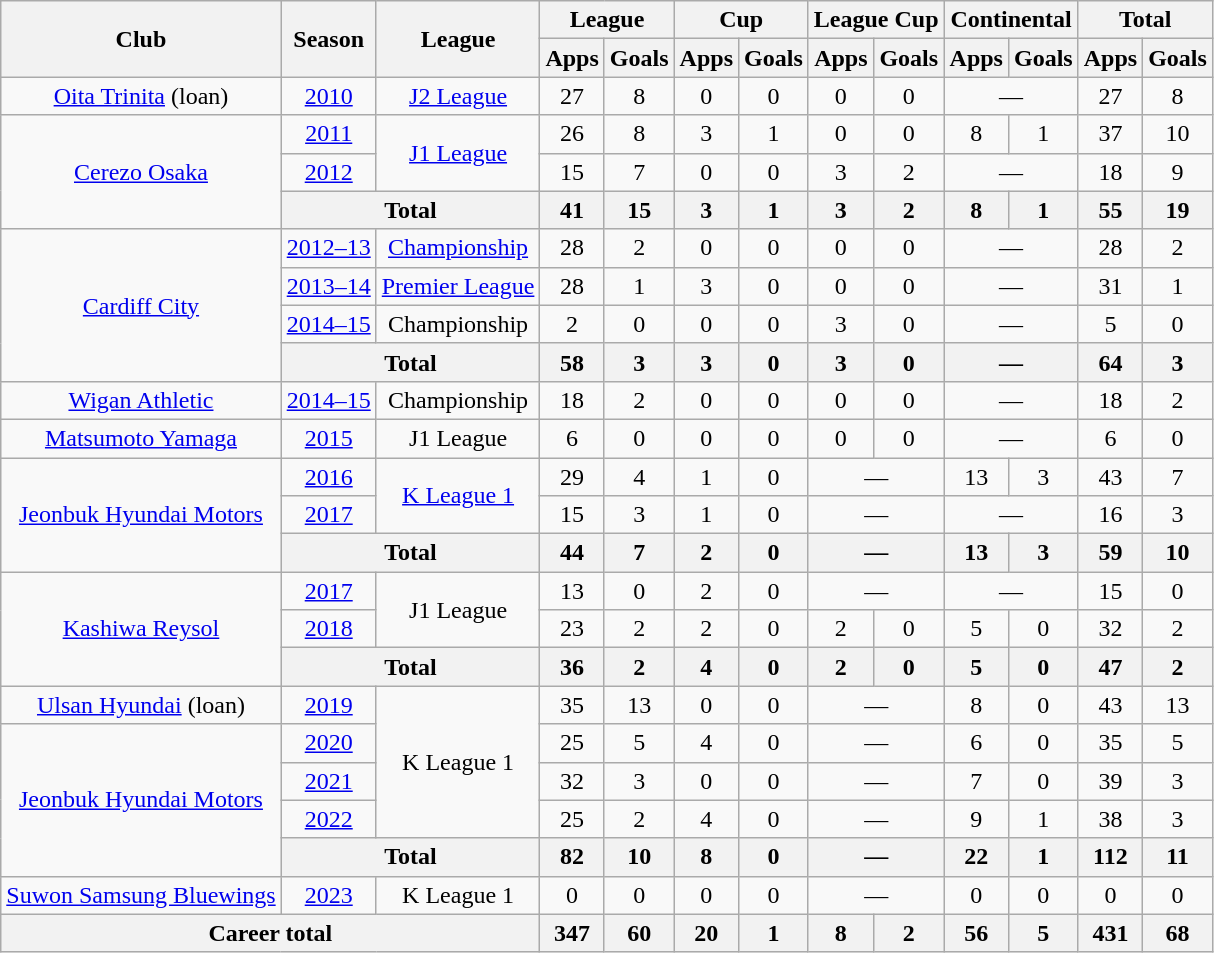<table class="wikitable" style="text-align:center">
<tr>
<th rowspan="2">Club</th>
<th rowspan="2">Season</th>
<th rowspan="2">League</th>
<th colspan="2">League</th>
<th colspan="2">Cup</th>
<th colspan="2">League Cup</th>
<th colspan="2">Continental</th>
<th colspan="2">Total</th>
</tr>
<tr>
<th>Apps</th>
<th>Goals</th>
<th>Apps</th>
<th>Goals</th>
<th>Apps</th>
<th>Goals</th>
<th>Apps</th>
<th>Goals</th>
<th>Apps</th>
<th>Goals</th>
</tr>
<tr>
<td><a href='#'>Oita Trinita</a> (loan)</td>
<td><a href='#'>2010</a></td>
<td><a href='#'>J2 League</a></td>
<td>27</td>
<td>8</td>
<td>0</td>
<td>0</td>
<td>0</td>
<td>0</td>
<td colspan="2">—</td>
<td>27</td>
<td>8</td>
</tr>
<tr>
<td rowspan="3"><a href='#'>Cerezo Osaka</a></td>
<td><a href='#'>2011</a></td>
<td rowspan="2"><a href='#'>J1 League</a></td>
<td>26</td>
<td>8</td>
<td>3</td>
<td>1</td>
<td>0</td>
<td>0</td>
<td>8</td>
<td>1</td>
<td>37</td>
<td>10</td>
</tr>
<tr>
<td><a href='#'>2012</a></td>
<td>15</td>
<td>7</td>
<td>0</td>
<td>0</td>
<td>3</td>
<td>2</td>
<td colspan="2">—</td>
<td>18</td>
<td>9</td>
</tr>
<tr>
<th colspan="2">Total</th>
<th>41</th>
<th>15</th>
<th>3</th>
<th>1</th>
<th>3</th>
<th>2</th>
<th>8</th>
<th>1</th>
<th>55</th>
<th>19</th>
</tr>
<tr>
<td rowspan="4"><a href='#'>Cardiff City</a></td>
<td><a href='#'>2012–13</a></td>
<td><a href='#'>Championship</a></td>
<td>28</td>
<td>2</td>
<td>0</td>
<td>0</td>
<td>0</td>
<td>0</td>
<td colspan="2">—</td>
<td>28</td>
<td>2</td>
</tr>
<tr>
<td><a href='#'>2013–14</a></td>
<td><a href='#'>Premier League</a></td>
<td>28</td>
<td>1</td>
<td>3</td>
<td>0</td>
<td>0</td>
<td>0</td>
<td colspan="2">—</td>
<td>31</td>
<td>1</td>
</tr>
<tr>
<td><a href='#'>2014–15</a></td>
<td>Championship</td>
<td>2</td>
<td>0</td>
<td>0</td>
<td>0</td>
<td>3</td>
<td>0</td>
<td colspan="2">—</td>
<td>5</td>
<td>0</td>
</tr>
<tr>
<th colspan="2">Total</th>
<th>58</th>
<th>3</th>
<th>3</th>
<th>0</th>
<th>3</th>
<th>0</th>
<th colspan="2">—</th>
<th>64</th>
<th>3</th>
</tr>
<tr>
<td><a href='#'>Wigan Athletic</a></td>
<td><a href='#'>2014–15</a></td>
<td>Championship</td>
<td>18</td>
<td>2</td>
<td>0</td>
<td>0</td>
<td>0</td>
<td>0</td>
<td colspan="2">—</td>
<td>18</td>
<td>2</td>
</tr>
<tr>
<td><a href='#'>Matsumoto Yamaga</a></td>
<td><a href='#'>2015</a></td>
<td>J1 League</td>
<td>6</td>
<td>0</td>
<td>0</td>
<td>0</td>
<td>0</td>
<td>0</td>
<td colspan="2">—</td>
<td>6</td>
<td>0</td>
</tr>
<tr>
<td rowspan="3"><a href='#'>Jeonbuk Hyundai Motors</a></td>
<td><a href='#'>2016</a></td>
<td rowspan="2"><a href='#'>K League 1</a></td>
<td>29</td>
<td>4</td>
<td>1</td>
<td>0</td>
<td colspan="2">—</td>
<td>13</td>
<td>3</td>
<td>43</td>
<td>7</td>
</tr>
<tr>
<td><a href='#'>2017</a></td>
<td>15</td>
<td>3</td>
<td>1</td>
<td>0</td>
<td colspan="2">—</td>
<td colspan="2">—</td>
<td>16</td>
<td>3</td>
</tr>
<tr>
<th colspan="2">Total</th>
<th>44</th>
<th>7</th>
<th>2</th>
<th>0</th>
<th colspan="2">—</th>
<th>13</th>
<th>3</th>
<th>59</th>
<th>10</th>
</tr>
<tr>
<td rowspan="3"><a href='#'>Kashiwa Reysol</a></td>
<td rowspan="1"><a href='#'>2017</a></td>
<td rowspan="2">J1 League</td>
<td>13</td>
<td>0</td>
<td>2</td>
<td>0</td>
<td colspan="2">—</td>
<td colspan="2">—</td>
<td>15</td>
<td>0</td>
</tr>
<tr>
<td><a href='#'>2018</a></td>
<td>23</td>
<td>2</td>
<td>2</td>
<td>0</td>
<td>2</td>
<td>0</td>
<td>5</td>
<td>0</td>
<td>32</td>
<td>2</td>
</tr>
<tr>
<th colspan="2">Total</th>
<th>36</th>
<th>2</th>
<th>4</th>
<th>0</th>
<th>2</th>
<th>0</th>
<th>5</th>
<th>0</th>
<th>47</th>
<th>2</th>
</tr>
<tr>
<td rowspan="1"><a href='#'>Ulsan Hyundai</a> (loan)</td>
<td><a href='#'>2019</a></td>
<td rowspan="4">K League 1</td>
<td>35</td>
<td>13</td>
<td>0</td>
<td>0</td>
<td colspan="2">—</td>
<td>8</td>
<td>0</td>
<td>43</td>
<td>13</td>
</tr>
<tr>
<td rowspan="4"><a href='#'>Jeonbuk Hyundai Motors</a></td>
<td><a href='#'>2020</a></td>
<td>25</td>
<td>5</td>
<td>4</td>
<td>0</td>
<td colspan="2">—</td>
<td>6</td>
<td>0</td>
<td>35</td>
<td>5</td>
</tr>
<tr>
<td><a href='#'>2021</a></td>
<td>32</td>
<td>3</td>
<td>0</td>
<td>0</td>
<td colspan="2">—</td>
<td>7</td>
<td>0</td>
<td>39</td>
<td>3</td>
</tr>
<tr>
<td><a href='#'>2022</a></td>
<td>25</td>
<td>2</td>
<td>4</td>
<td>0</td>
<td colspan="2">—</td>
<td>9</td>
<td>1</td>
<td>38</td>
<td>3</td>
</tr>
<tr>
<th colspan="2">Total</th>
<th>82</th>
<th>10</th>
<th>8</th>
<th>0</th>
<th colspan="2">—</th>
<th>22</th>
<th>1</th>
<th>112</th>
<th>11</th>
</tr>
<tr>
<td rowspan="1"><a href='#'>Suwon Samsung Bluewings</a></td>
<td><a href='#'>2023</a></td>
<td rowspan="1">K League 1</td>
<td>0</td>
<td>0</td>
<td>0</td>
<td>0</td>
<td colspan="2">—</td>
<td>0</td>
<td>0</td>
<td>0</td>
<td>0</td>
</tr>
<tr>
<th colspan="3">Career total</th>
<th>347</th>
<th>60</th>
<th>20</th>
<th>1</th>
<th>8</th>
<th>2</th>
<th>56</th>
<th>5</th>
<th>431</th>
<th>68</th>
</tr>
</table>
